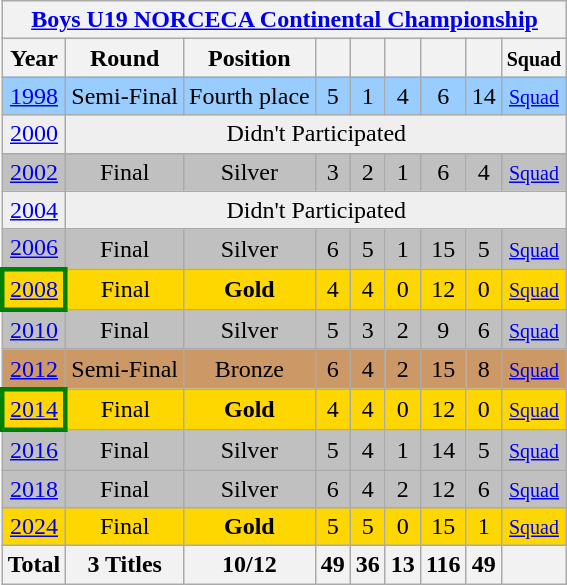<table class="wikitable" style="text-align: center;">
<tr>
<th colspan=9><a href='#'>Boys U19 NORCECA Continental Championship</a></th>
</tr>
<tr>
<th>Year</th>
<th>Round</th>
<th>Position</th>
<th></th>
<th></th>
<th></th>
<th></th>
<th></th>
<th><small>Squad</small></th>
</tr>
<tr bgcolor=#9acdff>
<td> <a href='#'>1998</a></td>
<td>Semi-Final</td>
<td>Fourth place</td>
<td>5</td>
<td>1</td>
<td>4</td>
<td>6</td>
<td>14</td>
<td><small><a href='#'>Squad</a></small></td>
</tr>
<tr bgcolor="efefef">
<td> <a href='#'>2000</a></td>
<td colspan=8>Didn't Participated</td>
</tr>
<tr bgcolor=silver>
<td> <a href='#'>2002</a></td>
<td>Final</td>
<td>Silver</td>
<td>3</td>
<td>2</td>
<td>1</td>
<td>6</td>
<td>4</td>
<td><small><a href='#'>Squad</a></small></td>
</tr>
<tr bgcolor="efefef">
<td> <a href='#'>2004</a></td>
<td colspan=8>Didn't Participated</td>
</tr>
<tr bgcolor=silver>
<td> <a href='#'>2006</a></td>
<td>Final</td>
<td>Silver</td>
<td>6</td>
<td>5</td>
<td>1</td>
<td>15</td>
<td>5</td>
<td><small><a href='#'>Squad</a></small></td>
</tr>
<tr bgcolor=gold>
<td style="border:3px solid green"> <a href='#'>2008</a></td>
<td>Final</td>
<td><strong>Gold</strong></td>
<td>4</td>
<td>4</td>
<td>0</td>
<td>12</td>
<td>0</td>
<td><small><a href='#'>Squad</a></small></td>
</tr>
<tr bgcolor=silver>
<td> <a href='#'>2010</a></td>
<td>Final</td>
<td>Silver</td>
<td>5</td>
<td>3</td>
<td>2</td>
<td>9</td>
<td>6</td>
<td><small><a href='#'>Squad</a></small></td>
</tr>
<tr bgcolor=cc9966>
<td> <a href='#'>2012</a></td>
<td>Semi-Final</td>
<td>Bronze</td>
<td>6</td>
<td>4</td>
<td>2</td>
<td>15</td>
<td>8</td>
<td><small><a href='#'>Squad</a></small></td>
</tr>
<tr bgcolor=gold>
<td style="border:3px solid green"> <a href='#'>2014</a></td>
<td>Final</td>
<td><strong>Gold</strong></td>
<td>4</td>
<td>4</td>
<td>0</td>
<td>12</td>
<td>0</td>
<td><small><a href='#'>Squad</a></small></td>
</tr>
<tr bgcolor=silver>
<td> <a href='#'>2016</a></td>
<td>Final</td>
<td>Silver</td>
<td>5</td>
<td>4</td>
<td>1</td>
<td>14</td>
<td>5</td>
<td><small> <a href='#'>Squad</a></small></td>
</tr>
<tr bgcolor=silver>
<td> <a href='#'>2018</a></td>
<td>Final</td>
<td>Silver</td>
<td>6</td>
<td>4</td>
<td>2</td>
<td>12</td>
<td>6</td>
<td><small> <a href='#'>Squad</a></small></td>
</tr>
<tr bgcolor=gold>
<td> <a href='#'>2024</a></td>
<td>Final</td>
<td><strong>Gold</strong></td>
<td>5</td>
<td>5</td>
<td>0</td>
<td>15</td>
<td>1</td>
<td><small> <a href='#'>Squad</a></small></td>
</tr>
<tr>
<th>Total</th>
<th>3 Titles</th>
<th>10/12</th>
<th>49</th>
<th>36</th>
<th>13</th>
<th>116</th>
<th>49</th>
<th></th>
</tr>
</table>
